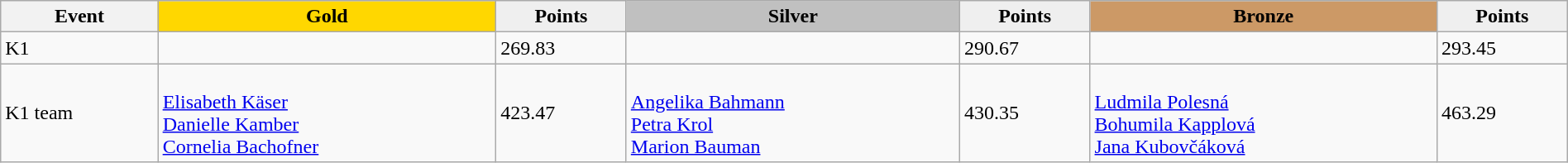<table class="wikitable" width=100%>
<tr>
<th>Event</th>
<td align=center bgcolor="gold"><strong>Gold</strong></td>
<td align=center bgcolor="EFEFEF"><strong>Points</strong></td>
<td align=center bgcolor="silver"><strong>Silver</strong></td>
<td align=center bgcolor="EFEFEF"><strong>Points</strong></td>
<td align=center bgcolor="CC9966"><strong>Bronze</strong></td>
<td align=center bgcolor="EFEFEF"><strong>Points</strong></td>
</tr>
<tr>
<td>K1</td>
<td></td>
<td>269.83</td>
<td></td>
<td>290.67</td>
<td></td>
<td>293.45</td>
</tr>
<tr>
<td>K1 team</td>
<td><br><a href='#'>Elisabeth Käser</a><br><a href='#'>Danielle Kamber</a><br><a href='#'>Cornelia Bachofner</a></td>
<td>423.47</td>
<td><br><a href='#'>Angelika Bahmann</a><br><a href='#'>Petra Krol</a><br><a href='#'>Marion Bauman</a></td>
<td>430.35</td>
<td><br><a href='#'>Ludmila Polesná</a><br><a href='#'>Bohumila Kapplová</a><br><a href='#'>Jana Kubovčáková</a></td>
<td>463.29</td>
</tr>
</table>
